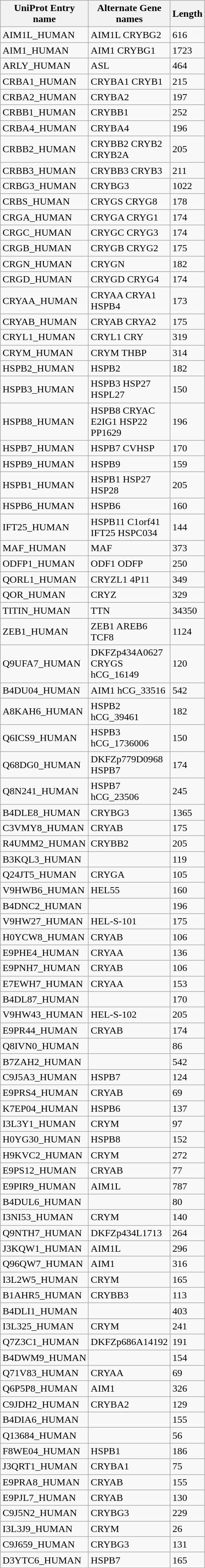<table class="wikitable collapsible" width="250px">
<tr>
<th>UniProt Entry name</th>
<th>Alternate Gene names</th>
<th>Length</th>
</tr>
<tr>
<td>AIM1L_HUMAN</td>
<td>AIM1L CRYBG2</td>
<td>616</td>
</tr>
<tr>
<td>AIM1_HUMAN</td>
<td>AIM1 CRYBG1</td>
<td>1723</td>
</tr>
<tr>
<td>ARLY_HUMAN</td>
<td>ASL</td>
<td>464</td>
</tr>
<tr>
<td>CRBA1_HUMAN</td>
<td>CRYBA1 CRYB1</td>
<td>215</td>
</tr>
<tr>
<td>CRBA2_HUMAN</td>
<td>CRYBA2</td>
<td>197</td>
</tr>
<tr>
<td>CRBB1_HUMAN</td>
<td>CRYBB1</td>
<td>252</td>
</tr>
<tr>
<td>CRBA4_HUMAN</td>
<td>CRYBA4</td>
<td>196</td>
</tr>
<tr>
<td>CRBB2_HUMAN</td>
<td>CRYBB2 CRYB2 CRYB2A</td>
<td>205</td>
</tr>
<tr>
<td>CRBB3_HUMAN</td>
<td>CRYBB3 CRYB3</td>
<td>211</td>
</tr>
<tr>
<td>CRBG3_HUMAN</td>
<td>CRYBG3</td>
<td>1022</td>
</tr>
<tr>
<td>CRBS_HUMAN</td>
<td>CRYGS CRYG8</td>
<td>178</td>
</tr>
<tr>
<td>CRGA_HUMAN</td>
<td>CRYGA CRYG1</td>
<td>174</td>
</tr>
<tr>
<td>CRGC_HUMAN</td>
<td>CRYGC CRYG3</td>
<td>174</td>
</tr>
<tr>
<td>CRGB_HUMAN</td>
<td>CRYGB CRYG2</td>
<td>175</td>
</tr>
<tr>
<td>CRGN_HUMAN</td>
<td>CRYGN</td>
<td>182</td>
</tr>
<tr>
<td>CRGD_HUMAN</td>
<td>CRYGD CRYG4</td>
<td>174</td>
</tr>
<tr>
<td>CRYAA_HUMAN</td>
<td>CRYAA CRYA1 HSPB4</td>
<td>173</td>
</tr>
<tr>
<td>CRYAB_HUMAN</td>
<td>CRYAB CRYA2</td>
<td>175</td>
</tr>
<tr>
<td>CRYL1_HUMAN</td>
<td>CRYL1 CRY</td>
<td>319</td>
</tr>
<tr>
<td>CRYM_HUMAN</td>
<td>CRYM THBP</td>
<td>314</td>
</tr>
<tr>
<td>HSPB2_HUMAN</td>
<td>HSPB2</td>
<td>182</td>
</tr>
<tr>
<td>HSPB3_HUMAN</td>
<td>HSPB3 HSP27 HSPL27</td>
<td>150</td>
</tr>
<tr>
<td>HSPB8_HUMAN</td>
<td>HSPB8 CRYAC E2IG1 HSP22 PP1629</td>
<td>196</td>
</tr>
<tr>
<td>HSPB7_HUMAN</td>
<td>HSPB7 CVHSP</td>
<td>170</td>
</tr>
<tr>
<td>HSPB9_HUMAN</td>
<td>HSPB9</td>
<td>159</td>
</tr>
<tr>
<td>HSPB1_HUMAN</td>
<td>HSPB1 HSP27 HSP28</td>
<td>205</td>
</tr>
<tr>
<td>HSPB6_HUMAN</td>
<td>HSPB6</td>
<td>160</td>
</tr>
<tr>
<td>IFT25_HUMAN</td>
<td>HSPB11 C1orf41 IFT25 HSPC034</td>
<td>144</td>
</tr>
<tr>
<td>MAF_HUMAN</td>
<td>MAF</td>
<td>373</td>
</tr>
<tr>
<td>ODFP1_HUMAN</td>
<td>ODF1 ODFP</td>
<td>250</td>
</tr>
<tr>
<td>QORL1_HUMAN</td>
<td>CRYZL1 4P11</td>
<td>349</td>
</tr>
<tr>
<td>QOR_HUMAN</td>
<td>CRYZ</td>
<td>329</td>
</tr>
<tr>
<td>TITIN_HUMAN</td>
<td>TTN</td>
<td>34350</td>
</tr>
<tr>
<td>ZEB1_HUMAN</td>
<td>ZEB1 AREB6 TCF8</td>
<td>1124</td>
</tr>
<tr>
<td>Q9UFA7_HUMAN</td>
<td>DKFZp434A0627 CRYGS hCG_16149</td>
<td>120</td>
</tr>
<tr>
<td>B4DU04_HUMAN</td>
<td>AIM1 hCG_33516</td>
<td>542</td>
</tr>
<tr>
<td>A8KAH6_HUMAN</td>
<td>HSPB2 hCG_39461</td>
<td>182</td>
</tr>
<tr>
<td>Q6ICS9_HUMAN</td>
<td>HSPB3 hCG_1736006</td>
<td>150</td>
</tr>
<tr>
<td>Q68DG0_HUMAN</td>
<td>DKFZp779D0968 HSPB7</td>
<td>174</td>
</tr>
<tr>
<td>Q8N241_HUMAN</td>
<td>HSPB7 hCG_23506</td>
<td>245</td>
</tr>
<tr>
<td>B4DLE8_HUMAN</td>
<td>CRYBG3</td>
<td>1365</td>
</tr>
<tr>
<td>C3VMY8_HUMAN</td>
<td>CRYAB</td>
<td>175</td>
</tr>
<tr>
<td>R4UMM2_HUMAN</td>
<td>CRYBB2</td>
<td>205</td>
</tr>
<tr>
<td>B3KQL3_HUMAN</td>
<td></td>
<td>119</td>
</tr>
<tr>
<td>Q24JT5_HUMAN</td>
<td>CRYGA</td>
<td>105</td>
</tr>
<tr>
<td>V9HWB6_HUMAN</td>
<td>HEL55</td>
<td>160</td>
</tr>
<tr>
<td>B4DNC2_HUMAN</td>
<td></td>
<td>196</td>
</tr>
<tr>
<td>V9HW27_HUMAN</td>
<td>HEL-S-101</td>
<td>175</td>
</tr>
<tr>
<td>H0YCW8_HUMAN</td>
<td>CRYAB</td>
<td>106</td>
</tr>
<tr>
<td>E9PHE4_HUMAN</td>
<td>CRYAA</td>
<td>136</td>
</tr>
<tr>
<td>E9PNH7_HUMAN</td>
<td>CRYAB</td>
<td>106</td>
</tr>
<tr>
<td>E7EWH7_HUMAN</td>
<td>CRYAA</td>
<td>153</td>
</tr>
<tr>
<td>B4DL87_HUMAN</td>
<td></td>
<td>170</td>
</tr>
<tr>
<td>V9HW43_HUMAN</td>
<td>HEL-S-102</td>
<td>205</td>
</tr>
<tr>
<td>E9PR44_HUMAN</td>
<td>CRYAB</td>
<td>174</td>
</tr>
<tr>
<td>Q8IVN0_HUMAN</td>
<td></td>
<td>86</td>
</tr>
<tr>
<td>B7ZAH2_HUMAN</td>
<td></td>
<td>542</td>
</tr>
<tr>
<td>C9J5A3_HUMAN</td>
<td>HSPB7</td>
<td>124</td>
</tr>
<tr>
<td>E9PRS4_HUMAN</td>
<td>CRYAB</td>
<td>69</td>
</tr>
<tr>
<td>K7EP04_HUMAN</td>
<td>HSPB6</td>
<td>137</td>
</tr>
<tr>
<td>I3L3Y1_HUMAN</td>
<td>CRYM</td>
<td>97</td>
</tr>
<tr>
<td>H0YG30_HUMAN</td>
<td>HSPB8</td>
<td>152</td>
</tr>
<tr>
<td>H9KVC2_HUMAN</td>
<td>CRYM</td>
<td>272</td>
</tr>
<tr>
<td>E9PS12_HUMAN</td>
<td>CRYAB</td>
<td>77</td>
</tr>
<tr>
<td>E9PIR9_HUMAN</td>
<td>AIM1L</td>
<td>787</td>
</tr>
<tr>
<td>B4DUL6_HUMAN</td>
<td></td>
<td>80</td>
</tr>
<tr>
<td>I3NI53_HUMAN</td>
<td>CRYM</td>
<td>140</td>
</tr>
<tr>
<td>Q9NTH7_HUMAN</td>
<td>DKFZp434L1713</td>
<td>264</td>
</tr>
<tr>
<td>J3KQW1_HUMAN</td>
<td>AIM1L</td>
<td>296</td>
</tr>
<tr>
<td>Q96QW7_HUMAN</td>
<td>AIM1</td>
<td>316</td>
</tr>
<tr>
<td>I3L2W5_HUMAN</td>
<td>CRYM</td>
<td>165</td>
</tr>
<tr>
<td>B1AHR5_HUMAN</td>
<td>CRYBB3</td>
<td>113</td>
</tr>
<tr>
<td>B4DLI1_HUMAN</td>
<td></td>
<td>403</td>
</tr>
<tr>
<td>I3L325_HUMAN</td>
<td>CRYM</td>
<td>241</td>
</tr>
<tr>
<td>Q7Z3C1_HUMAN</td>
<td>DKFZp686A14192</td>
<td>191</td>
</tr>
<tr>
<td>B4DWM9_HUMAN</td>
<td></td>
<td>154</td>
</tr>
<tr>
<td>Q71V83_HUMAN</td>
<td>CRYAA</td>
<td>69</td>
</tr>
<tr>
<td>Q6P5P8_HUMAN</td>
<td>AIM1</td>
<td>326</td>
</tr>
<tr>
<td>C9JDH2_HUMAN</td>
<td>CRYBA2</td>
<td>129</td>
</tr>
<tr>
<td>B4DIA6_HUMAN</td>
<td></td>
<td>155</td>
</tr>
<tr>
<td>Q13684_HUMAN</td>
<td></td>
<td>56</td>
</tr>
<tr>
<td>F8WE04_HUMAN</td>
<td>HSPB1</td>
<td>186</td>
</tr>
<tr>
<td>J3QRT1_HUMAN</td>
<td>CRYBA1</td>
<td>75</td>
</tr>
<tr>
<td>E9PRA8_HUMAN</td>
<td>CRYAB</td>
<td>155</td>
</tr>
<tr>
<td>E9PJL7_HUMAN</td>
<td>CRYAB</td>
<td>130</td>
</tr>
<tr>
<td>C9J5N2_HUMAN</td>
<td>CRYBG3</td>
<td>229</td>
</tr>
<tr>
<td>I3L3J9_HUMAN</td>
<td>CRYM</td>
<td>26</td>
</tr>
<tr>
<td>C9J659_HUMAN</td>
<td>CRYBG3</td>
<td>131</td>
</tr>
<tr>
<td>D3YTC6_HUMAN</td>
<td>HSPB7</td>
<td>165</td>
</tr>
<tr>
</tr>
</table>
